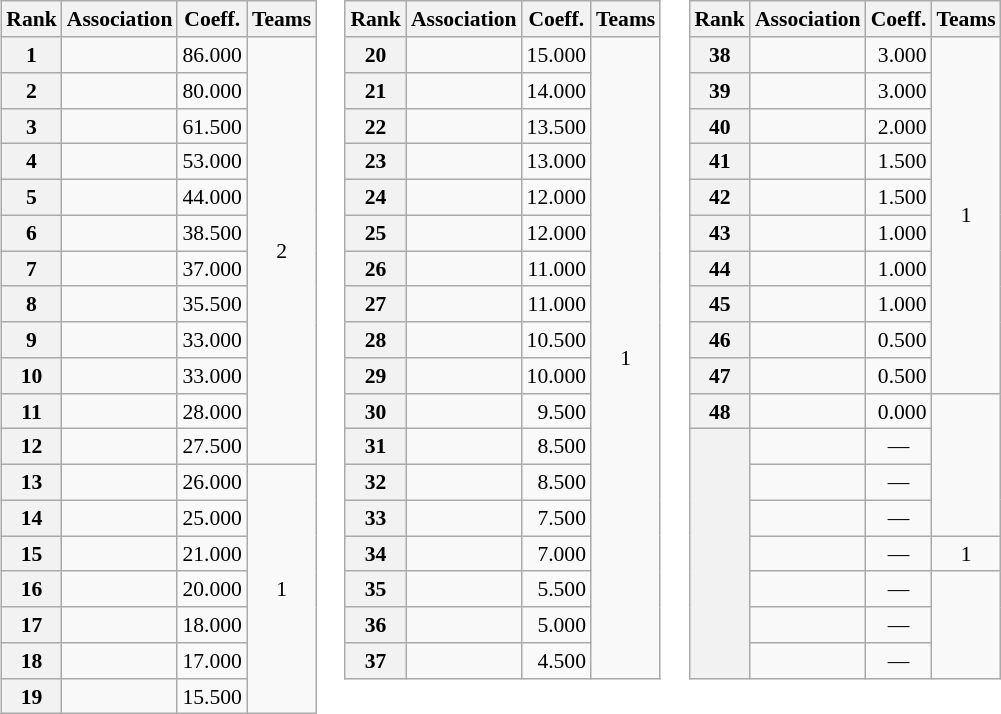<table>
<tr valign=top style="font-size:90%">
<td><br><table class="wikitable">
<tr>
<th>Rank</th>
<th>Association</th>
<th>Coeff.</th>
<th>Teams</th>
</tr>
<tr>
<th>1</th>
<td></td>
<td align=right>86.000</td>
<td align=center rowspan=12>2</td>
</tr>
<tr>
<th>2</th>
<td></td>
<td align=right>80.000</td>
</tr>
<tr>
<th>3</th>
<td></td>
<td align=right>61.500</td>
</tr>
<tr>
<th>4</th>
<td></td>
<td align=right>53.000</td>
</tr>
<tr>
<th>5</th>
<td></td>
<td align=right>44.000</td>
</tr>
<tr>
<th>6</th>
<td></td>
<td align=right>38.500</td>
</tr>
<tr>
<th>7</th>
<td></td>
<td align=right>37.000</td>
</tr>
<tr>
<th>8</th>
<td></td>
<td align=right>35.500</td>
</tr>
<tr>
<th>9</th>
<td></td>
<td align=right>33.000</td>
</tr>
<tr>
<th>10</th>
<td></td>
<td align=right>33.000</td>
</tr>
<tr>
<th>11</th>
<td></td>
<td align=right>28.000</td>
</tr>
<tr>
<th>12</th>
<td></td>
<td align=right>27.500</td>
</tr>
<tr>
<th>13</th>
<td></td>
<td align=right>26.000</td>
<td align=center rowspan=7>1</td>
</tr>
<tr>
<th>14</th>
<td></td>
<td align=right>25.000</td>
</tr>
<tr>
<th>15</th>
<td></td>
<td align=right>21.000</td>
</tr>
<tr>
<th>16</th>
<td></td>
<td align=right>20.000</td>
</tr>
<tr>
<th>17</th>
<td></td>
<td align=right>18.000</td>
</tr>
<tr>
<th>18</th>
<td></td>
<td align=right>17.000</td>
</tr>
<tr>
<th>19</th>
<td></td>
<td align=right>15.500</td>
</tr>
</table>
</td>
<td><br><table class="wikitable">
<tr>
<th>Rank</th>
<th>Association</th>
<th>Coeff.</th>
<th>Teams</th>
</tr>
<tr>
<th>20</th>
<td></td>
<td align=right>15.000</td>
<td align=center rowspan=18>1</td>
</tr>
<tr>
<th>21</th>
<td></td>
<td align=right>14.000</td>
</tr>
<tr>
<th>22</th>
<td></td>
<td align=right>13.500</td>
</tr>
<tr>
<th>23</th>
<td></td>
<td align=right>13.000</td>
</tr>
<tr>
<th>24</th>
<td></td>
<td align=right>12.000</td>
</tr>
<tr>
<th>25</th>
<td></td>
<td align=right>12.000</td>
</tr>
<tr>
<th>26</th>
<td></td>
<td align=right>11.000</td>
</tr>
<tr>
<th>27</th>
<td></td>
<td align=right>11.000</td>
</tr>
<tr>
<th>28</th>
<td></td>
<td align=right>10.500</td>
</tr>
<tr>
<th>29</th>
<td></td>
<td align=right>10.000</td>
</tr>
<tr>
<th>30</th>
<td></td>
<td align=right>9.500</td>
</tr>
<tr>
<th>31</th>
<td></td>
<td align=right>8.500</td>
</tr>
<tr>
<th>32</th>
<td></td>
<td align=right>8.500</td>
</tr>
<tr>
<th>33</th>
<td></td>
<td align=right>7.500</td>
</tr>
<tr>
<th>34</th>
<td></td>
<td align=right>7.000</td>
</tr>
<tr>
<th>35</th>
<td></td>
<td align=right>5.500</td>
</tr>
<tr>
<th>36</th>
<td></td>
<td align=right>5.000</td>
</tr>
<tr>
<th>37</th>
<td></td>
<td align=right>4.500</td>
</tr>
</table>
</td>
<td><br><table class="wikitable">
<tr>
<th>Rank</th>
<th>Association</th>
<th>Coeff.</th>
<th>Teams</th>
</tr>
<tr>
<th>38</th>
<td></td>
<td align=right>3.000</td>
<td align=center rowspan=10>1</td>
</tr>
<tr>
<th>39</th>
<td></td>
<td align=right>3.000</td>
</tr>
<tr>
<th>40</th>
<td></td>
<td align=right>2.000</td>
</tr>
<tr>
<th>41</th>
<td></td>
<td align=right>1.500</td>
</tr>
<tr>
<th>42</th>
<td></td>
<td align=right>1.500</td>
</tr>
<tr>
<th>43</th>
<td></td>
<td align=right>1.000</td>
</tr>
<tr>
<th>44</th>
<td></td>
<td align=right>1.000</td>
</tr>
<tr>
<th>45</th>
<td></td>
<td align=right>1.000</td>
</tr>
<tr>
<th>46</th>
<td></td>
<td align=right>0.500</td>
</tr>
<tr>
<th>47</th>
<td></td>
<td align=right>0.500</td>
</tr>
<tr>
<th>48</th>
<td></td>
<td align=right>0.000</td>
<td align=center rowspan=4></td>
</tr>
<tr>
<th rowspan=7></th>
<td></td>
<td align=center>—</td>
</tr>
<tr>
<td></td>
<td align=center>—</td>
</tr>
<tr>
<td></td>
<td align=center>—</td>
</tr>
<tr>
<td></td>
<td align=center>—</td>
<td align=center>1</td>
</tr>
<tr>
<td></td>
<td align=center>—</td>
<td align=center rowspan=3></td>
</tr>
<tr>
<td></td>
<td align=center>—</td>
</tr>
<tr>
<td></td>
<td align=center>—</td>
</tr>
</table>
</td>
</tr>
</table>
